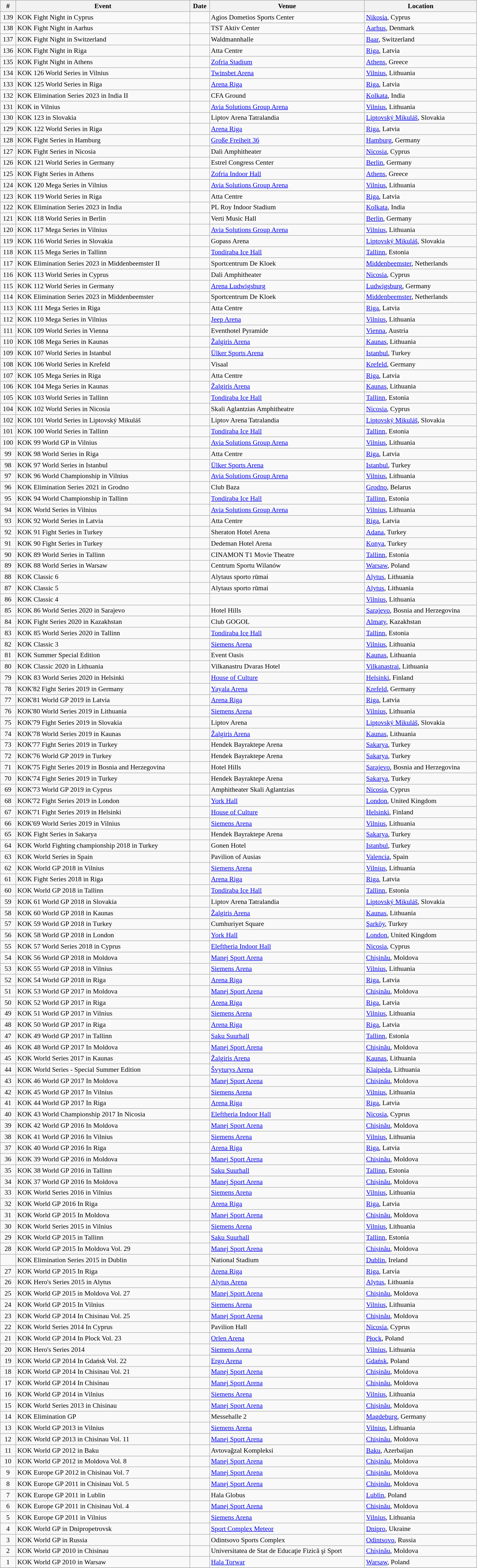<table id="Events" class="wikitable sortable" style="width:80%; font-size:90%;">
<tr>
<th scope="col">#</th>
<th scope="col">Event</th>
<th scope="col">Date</th>
<th scope="col">Venue</th>
<th scope="col">Location</th>
</tr>
<tr>
<td align=center>139</td>
<td>KOK Fight Night in Cyprus</td>
<td></td>
<td>Agios Dometios Sports Center</td>
<td> <a href='#'>Nikosia</a>, Cyprus</td>
</tr>
<tr>
<td align=center>138</td>
<td>KOK Fight Night in Aarhus</td>
<td></td>
<td>TST Aktiv Center</td>
<td> <a href='#'>Aarhus</a>, Denmark</td>
</tr>
<tr>
<td align=center>137</td>
<td>KOK Fight Night in Switzerland</td>
<td></td>
<td>Waldmannhalle</td>
<td> <a href='#'>Baar</a>, Switzerland</td>
</tr>
<tr>
<td align=center>136</td>
<td>KOK Fight Night in Riga</td>
<td></td>
<td>Atta Centre</td>
<td> <a href='#'>Riga</a>, Latvia</td>
</tr>
<tr>
<td align=center>135</td>
<td>KOK Fight Night in Athens</td>
<td></td>
<td><a href='#'>Zofria Stadium</a></td>
<td> <a href='#'>Athens</a>, Greece</td>
</tr>
<tr>
<td align=center>134</td>
<td>KOK 126 World Series in Vilnius</td>
<td></td>
<td><a href='#'>Twinsbet Arena</a></td>
<td> <a href='#'>Vilnius</a>, Lithuania</td>
</tr>
<tr>
<td align=center>133</td>
<td>KOK 125 World Series in Riga</td>
<td></td>
<td><a href='#'>Arena Riga</a></td>
<td> <a href='#'>Riga</a>, Latvia</td>
</tr>
<tr>
<td align=center>132</td>
<td>KOK Elimination Series 2023 in India II</td>
<td></td>
<td>CFA Ground</td>
<td> <a href='#'>Kolkata</a>, India</td>
</tr>
<tr>
<td align=center>131</td>
<td>KOK in Vilnius</td>
<td></td>
<td><a href='#'>Avia Solutions Group Arena</a></td>
<td> <a href='#'>Vilnius</a>, Lithuania</td>
</tr>
<tr>
<td align=center>130</td>
<td>KOK 123 in Slovakia</td>
<td></td>
<td>Liptov Arena Tatralandia</td>
<td> <a href='#'>Liptovský Mikuláš</a>, Slovakia</td>
</tr>
<tr>
<td align=center>129</td>
<td>KOK 122 World Series in Riga</td>
<td></td>
<td><a href='#'>Arena Riga</a></td>
<td> <a href='#'>Riga</a>, Latvia</td>
</tr>
<tr>
<td align=center>128</td>
<td>KOK Fight Series in Hamburg</td>
<td></td>
<td><a href='#'>Große Freiheit 36</a></td>
<td> <a href='#'>Hamburg</a>, Germany</td>
</tr>
<tr>
<td align=center>127</td>
<td>KOK Fight Series in Nicosia</td>
<td></td>
<td>Dali Amphitheater</td>
<td> <a href='#'>Nicosia</a>, Cyprus</td>
</tr>
<tr>
<td align=center>126</td>
<td>KOK 121 World Series in Germany</td>
<td></td>
<td>Estrel Congress Center</td>
<td> <a href='#'>Berlin</a>, Germany</td>
</tr>
<tr>
<td align=center>125</td>
<td>KOK Fight Series in Athens</td>
<td></td>
<td><a href='#'>Zofria Indoor Hall</a></td>
<td> <a href='#'>Athens</a>, Greece</td>
</tr>
<tr>
<td align=center>124</td>
<td>KOK 120 Mega Series in Vilnius</td>
<td></td>
<td><a href='#'>Avia Solutions Group Arena</a></td>
<td> <a href='#'>Vilnius</a>, Lithuania</td>
</tr>
<tr>
<td align=center>123</td>
<td>KOK 119 World Series in Riga</td>
<td></td>
<td>Atta Centre</td>
<td> <a href='#'>Riga</a>, Latvia</td>
</tr>
<tr>
<td align=center>122</td>
<td>KOK Elimination Series 2023 in India</td>
<td></td>
<td>PL Roy Indoor Stadium</td>
<td> <a href='#'>Kolkata</a>, India</td>
</tr>
<tr>
<td align=center>121</td>
<td>KOK 118 World Series in Berlin</td>
<td></td>
<td>Verti Music Hall</td>
<td> <a href='#'>Berlin</a>, Germany</td>
</tr>
<tr>
<td align=center>120</td>
<td>KOK 117 Mega Series in Vilnius</td>
<td></td>
<td><a href='#'>Avia Solutions Group Arena</a></td>
<td> <a href='#'>Vilnius</a>, Lithuania</td>
</tr>
<tr>
<td align=center>119</td>
<td>KOK 116 World Series in Slovakia</td>
<td></td>
<td>Gopass Arena</td>
<td> <a href='#'>Liptovský Mikuláš</a>, Slovakia</td>
</tr>
<tr>
<td align=center>118</td>
<td>KOK 115 Mega Series in Tallinn</td>
<td></td>
<td><a href='#'>Tondiraba Ice Hall</a></td>
<td> <a href='#'>Tallinn</a>, Estonia</td>
</tr>
<tr>
<td align=center>117</td>
<td>KOK Elimination Series 2023 in Middenbeemster II</td>
<td></td>
<td>Sportcentrum De Kloek</td>
<td> <a href='#'>Middenbeemster</a>, Netherlands</td>
</tr>
<tr>
<td align=center>116</td>
<td>KOK 113 World Series in Cyprus</td>
<td></td>
<td>Dali Amphitheater</td>
<td> <a href='#'>Nicosia</a>, Cyprus</td>
</tr>
<tr>
<td align=center>115</td>
<td>KOK 112 World Series in Germany</td>
<td></td>
<td><a href='#'>Arena Ludwigsburg</a></td>
<td> <a href='#'>Ludwigsburg</a>, Germany</td>
</tr>
<tr>
<td align=center>114</td>
<td>KOK Elimination Series 2023 in Middenbeemster</td>
<td></td>
<td>Sportcentrum De Kloek</td>
<td> <a href='#'>Middenbeemster</a>, Netherlands</td>
</tr>
<tr>
<td align=center>113</td>
<td>KOK 111 Mega Series in Riga</td>
<td></td>
<td>Atta Centre</td>
<td> <a href='#'>Riga</a>, Latvia</td>
</tr>
<tr>
<td align=center>112</td>
<td>KOK 110 Mega Series in Vilnius</td>
<td></td>
<td><a href='#'>Jeep Arena</a></td>
<td> <a href='#'>Vilnius</a>, Lithuania</td>
</tr>
<tr>
<td align=center>111</td>
<td>KOK 109 World Series in Vienna</td>
<td></td>
<td>Eventhotel Pyramide</td>
<td> <a href='#'>Vienna</a>, Austria</td>
</tr>
<tr>
<td align=center>110</td>
<td>KOK 108 Mega Series in Kaunas</td>
<td></td>
<td><a href='#'>Žalgiris Arena</a></td>
<td> <a href='#'>Kaunas</a>, Lithuania</td>
</tr>
<tr>
<td align=center>109</td>
<td>KOK 107 World Series in Istanbul</td>
<td></td>
<td><a href='#'>Ülker Sports Arena</a></td>
<td> <a href='#'>Istanbul</a>, Turkey</td>
</tr>
<tr>
<td align=center>108</td>
<td>KOK 106 World Series in Krefeld</td>
<td></td>
<td>Visaal</td>
<td> <a href='#'>Krefeld</a>, Germany</td>
</tr>
<tr>
<td align=center>107</td>
<td>KOK 105 Mega Series in Riga</td>
<td></td>
<td>Atta Centre</td>
<td> <a href='#'>Riga</a>, Latvia</td>
</tr>
<tr>
<td align=center>106</td>
<td>KOK 104 Mega Series in Kaunas</td>
<td></td>
<td><a href='#'>Žalgiris Arena</a></td>
<td> <a href='#'>Kaunas</a>, Lithuania</td>
</tr>
<tr>
<td align=center>105</td>
<td>KOK 103 World Series in Tallinn</td>
<td></td>
<td><a href='#'>Tondiraba Ice Hall</a></td>
<td> <a href='#'>Tallinn</a>, Estonia</td>
</tr>
<tr>
<td align=center>104</td>
<td>KOK 102 World Series in Nicosia</td>
<td></td>
<td>Skali Aglantzias Amphitheatre</td>
<td> <a href='#'>Nicosia</a>, Cyprus</td>
</tr>
<tr>
<td align=center>102</td>
<td>KOK 101 World Series in Liptovský Mikuláš</td>
<td></td>
<td>Liptov Arena Tatralandia</td>
<td> <a href='#'>Liptovský Mikuláš</a>, Slovakia</td>
</tr>
<tr>
<td align=center>101</td>
<td>KOK 100 World Series in Tallinn</td>
<td></td>
<td><a href='#'>Tondiraba Ice Hall</a></td>
<td> <a href='#'>Tallinn</a>, Estonia</td>
</tr>
<tr>
<td align=center>100</td>
<td>KOK 99 World GP in Vilnius</td>
<td></td>
<td><a href='#'>Avia Solutions Group Arena</a></td>
<td> <a href='#'>Vilnius</a>, Lithuania</td>
</tr>
<tr>
<td align=center>99</td>
<td>KOK 98 World Series in Riga</td>
<td></td>
<td>Atta Centre</td>
<td> <a href='#'>Riga</a>, Latvia</td>
</tr>
<tr>
<td align=center>98</td>
<td>KOK 97 World Series in Istanbul</td>
<td></td>
<td><a href='#'>Ülker Sports Arena</a></td>
<td> <a href='#'>Istanbul</a>, Turkey</td>
</tr>
<tr>
<td align=center>97</td>
<td>KOK 96 World Championship in Vilnius</td>
<td></td>
<td><a href='#'>Avia Solutions Group Arena</a></td>
<td> <a href='#'>Vilnius</a>, Lithuania</td>
</tr>
<tr>
<td align=center>96</td>
<td>KOK Elimination Series 2021 in Grodno</td>
<td></td>
<td>Club Baza</td>
<td> <a href='#'>Grodno</a>, Belarus</td>
</tr>
<tr>
<td align=center>95</td>
<td>KOK 94 World Championship in Tallinn</td>
<td></td>
<td><a href='#'>Tondiraba Ice Hall</a></td>
<td> <a href='#'>Tallinn</a>, Estonia</td>
</tr>
<tr>
<td align=center>94</td>
<td>KOK World Series in Vilnius</td>
<td></td>
<td><a href='#'>Avia Solutions Group Arena</a></td>
<td> <a href='#'>Vilnius</a>, Lithuania</td>
</tr>
<tr>
<td align=center>93</td>
<td>KOK 92 World Series in Latvia</td>
<td></td>
<td>Atta Centre</td>
<td> <a href='#'>Riga</a>, Latvia</td>
</tr>
<tr>
<td align=center>92</td>
<td>KOK 91 Fight Series in Turkey</td>
<td></td>
<td>Sheraton Hotel Arena</td>
<td> <a href='#'>Adana</a>, Turkey</td>
</tr>
<tr>
<td align=center>91</td>
<td>KOK 90 Fight Series in Turkey</td>
<td></td>
<td>Dedeman Hotel Arena</td>
<td> <a href='#'>Konya</a>, Turkey</td>
</tr>
<tr>
<td align=center>90</td>
<td>KOK 89 World Series in Tallinn</td>
<td></td>
<td>CINAMON T1 Movie Theatre</td>
<td> <a href='#'>Tallinn</a>, Estonia</td>
</tr>
<tr>
<td align=center>89</td>
<td>KOK 88 World Series in Warsaw</td>
<td></td>
<td>Centrum Sportu Wilanów</td>
<td> <a href='#'>Warsaw</a>, Poland</td>
</tr>
<tr>
<td align=center>88</td>
<td>KOK Classic 6</td>
<td></td>
<td>Alytaus sporto rūmai</td>
<td> <a href='#'>Alytus</a>, Lithuania</td>
</tr>
<tr>
<td align=center>87</td>
<td>KOK Classic 5</td>
<td></td>
<td>Alytaus sporto rūmai</td>
<td> <a href='#'>Alytus</a>, Lithuania</td>
</tr>
<tr>
<td align=center>86</td>
<td>KOK Classic 4</td>
<td></td>
<td></td>
<td> <a href='#'>Vilnius</a>, Lithuania</td>
</tr>
<tr>
<td align=center>85</td>
<td>KOK 86 World Series 2020 in Sarajevo</td>
<td></td>
<td>Hotel Hills</td>
<td> <a href='#'>Sarajevo</a>, Bosnia and Herzegovina</td>
</tr>
<tr>
<td align=center>84</td>
<td>KOK Fight Series 2020 in Kazakhstan</td>
<td></td>
<td>Club GOGOL</td>
<td> <a href='#'>Almaty</a>, Kazakhstan</td>
</tr>
<tr>
<td align=center>83</td>
<td>KOK 85 World Series 2020 in Tallinn</td>
<td></td>
<td><a href='#'>Tondiraba Ice Hall</a></td>
<td> <a href='#'>Tallinn</a>, Estonia</td>
</tr>
<tr>
<td align=center>82</td>
<td>KOK Classic 3</td>
<td></td>
<td><a href='#'>Siemens Arena</a></td>
<td> <a href='#'>Vilnius</a>, Lithuania</td>
</tr>
<tr>
<td align=center>81</td>
<td>KOK Summer Special Edition</td>
<td></td>
<td>Event Oasis</td>
<td> <a href='#'>Kaunas</a>, Lithuania</td>
</tr>
<tr>
<td align=center>80</td>
<td>KOK Classic 2020 in Lithuania</td>
<td></td>
<td>Vilkanastru Dvaras Hotel</td>
<td> <a href='#'>Vilkanastrai</a>, Lithuania</td>
</tr>
<tr>
<td align=center>79</td>
<td>KOK 83 World Series 2020 in Helsinki</td>
<td></td>
<td><a href='#'>House of Culture</a></td>
<td> <a href='#'>Helsinki</a>, Finland</td>
</tr>
<tr>
<td align=center>78</td>
<td>KOK'82 Fight Series 2019 in Germany</td>
<td></td>
<td><a href='#'>Yayala Arena</a></td>
<td> <a href='#'>Krefeld</a>, Germany</td>
</tr>
<tr>
<td align=center>77</td>
<td>KOK'81 World GP 2019 in Latvia</td>
<td></td>
<td><a href='#'>Arena Riga</a></td>
<td> <a href='#'>Riga</a>, Latvia</td>
</tr>
<tr>
<td align=center>76</td>
<td>KOK'80 World Series 2019 in Lithuania</td>
<td></td>
<td><a href='#'>Siemens Arena</a></td>
<td> <a href='#'>Vilnius</a>, Lithuania</td>
</tr>
<tr>
<td align=center>75</td>
<td>KOK'79 Fight Series 2019 in Slovakia</td>
<td></td>
<td>Liptov Arena</td>
<td> <a href='#'>Liptovský Mikuláš</a>, Slovakia</td>
</tr>
<tr>
<td align=center>74</td>
<td>KOK'78 World Series 2019 in Kaunas</td>
<td></td>
<td><a href='#'>Žalgiris Arena</a></td>
<td> <a href='#'>Kaunas</a>, Lithuania</td>
</tr>
<tr>
<td align=center>73</td>
<td>KOK'77 Fight Series 2019 in Turkey</td>
<td></td>
<td>Hendek Bayraktepe Arena</td>
<td> <a href='#'>Sakarya</a>, Turkey</td>
</tr>
<tr>
<td align=center>72</td>
<td>KOK'76 World GP 2019 in Turkey</td>
<td></td>
<td>Hendek Bayraktepe Arena</td>
<td> <a href='#'>Sakarya</a>, Turkey</td>
</tr>
<tr>
<td align=center>71</td>
<td>KOK'75 Fight Series 2019 in Bosnia and Herzegovina</td>
<td></td>
<td>Hotel Hills</td>
<td> <a href='#'>Sarajevo</a>, Bosnia and Herzegovina</td>
</tr>
<tr>
<td align=center>70</td>
<td>KOK'74 Fight Series 2019 in Turkey</td>
<td></td>
<td>Hendek Bayraktepe Arena</td>
<td> <a href='#'>Sakarya</a>, Turkey</td>
</tr>
<tr>
<td align=center>69</td>
<td>KOK'73 World GP 2019 in Cyprus</td>
<td></td>
<td>Amphitheater Skali Aglantzias</td>
<td> <a href='#'>Nicosia</a>, Cyprus</td>
</tr>
<tr>
<td align=center>68</td>
<td>KOK'72 Fight Series 2019 in London</td>
<td></td>
<td><a href='#'>York Hall</a></td>
<td> <a href='#'>London</a>, United Kingdom</td>
</tr>
<tr>
<td align=center>67</td>
<td>KOK'71 Fight Series 2019 in Helsinki</td>
<td></td>
<td><a href='#'>House of Culture</a></td>
<td> <a href='#'>Helsinki</a>, Finland</td>
</tr>
<tr>
<td align=center>66</td>
<td>KOK'69 World Series 2019 in Vilnius</td>
<td></td>
<td><a href='#'>Siemens Arena</a></td>
<td> <a href='#'>Vilnius</a>, Lithuania</td>
</tr>
<tr>
<td align=center>65</td>
<td>KOK Fight Series in Sakarya</td>
<td></td>
<td>Hendek Bayraktepe Arena</td>
<td> <a href='#'>Sakarya</a>, Turkey</td>
</tr>
<tr>
<td align=center>64</td>
<td>KOK World Fighting championship 2018 in Turkey</td>
<td></td>
<td>Gonen Hotel</td>
<td> <a href='#'>Istanbul</a>, Turkey</td>
</tr>
<tr>
<td align=center>63</td>
<td>KOK World Series in Spain</td>
<td></td>
<td>Pavilion of Ausias</td>
<td> <a href='#'>Valencia</a>, Spain</td>
</tr>
<tr>
<td align=center>62</td>
<td>KOK  World GP 2018 in Vilnius</td>
<td></td>
<td><a href='#'>Siemens Arena</a></td>
<td> <a href='#'>Vilnius</a>, Lithuania</td>
</tr>
<tr>
<td align=center>61</td>
<td>KOK Fight Series 2018 in Riga</td>
<td></td>
<td><a href='#'>Arena Riga</a></td>
<td> <a href='#'>Riga</a>, Latvia</td>
</tr>
<tr>
<td align=center>60</td>
<td>KOK World GP 2018 in Tallinn</td>
<td></td>
<td><a href='#'>Tondiraba Ice Hall</a></td>
<td> <a href='#'>Tallinn</a>, Estonia</td>
</tr>
<tr>
<td align=center>59</td>
<td>KOK 61 World GP 2018 in Slovakia</td>
<td></td>
<td>Liptov Arena Tatralandia</td>
<td> <a href='#'>Liptovský Mikuláš</a>, Slovakia</td>
</tr>
<tr>
<td align=center>58</td>
<td>KOK 60 World GP 2018 in Kaunas</td>
<td></td>
<td><a href='#'>Žalgiris Arena</a></td>
<td> <a href='#'>Kaunas</a>, Lithuania</td>
</tr>
<tr>
<td align=center>57</td>
<td>KOK 59 World GP 2018 in Turkey</td>
<td></td>
<td>Cumhuriyet Square</td>
<td> <a href='#'>Şarköy</a>, Turkey</td>
</tr>
<tr>
<td align=center>56</td>
<td>KOK 58 World GP 2018 in London</td>
<td></td>
<td><a href='#'>York Hall</a></td>
<td> <a href='#'>London</a>, United Kingdom</td>
</tr>
<tr>
<td align=center>55</td>
<td>KOK 57 World Series 2018 in Cyprus</td>
<td></td>
<td><a href='#'>Eleftheria Indoor Hall</a></td>
<td> <a href='#'>Nicosia</a>, Cyprus</td>
</tr>
<tr>
<td align=center>54</td>
<td>KOK 56 World GP 2018 in Moldova</td>
<td></td>
<td><a href='#'>Manej Sport Arena</a></td>
<td> <a href='#'>Chișinău</a>, Moldova</td>
</tr>
<tr>
<td align=center>53</td>
<td>KOK 55 World GP 2018 in Vilnius</td>
<td></td>
<td><a href='#'>Siemens Arena</a></td>
<td> <a href='#'>Vilnius</a>, Lithuania</td>
</tr>
<tr>
<td align=center>52</td>
<td>KOK 54 World GP 2018 in Riga</td>
<td></td>
<td><a href='#'>Arena Riga</a></td>
<td> <a href='#'>Riga</a>, Latvia</td>
</tr>
<tr>
<td align=center>51</td>
<td>KOK 53 World GP 2017 in Moldova</td>
<td></td>
<td><a href='#'>Manej Sport Arena</a></td>
<td> <a href='#'>Chișinău</a>, Moldova</td>
</tr>
<tr>
<td align=center>50</td>
<td>KOK 52 World GP 2017 in Riga</td>
<td></td>
<td><a href='#'>Arena Riga</a></td>
<td> <a href='#'>Riga</a>, Latvia</td>
</tr>
<tr>
<td align=center>49</td>
<td>KOK 51 World GP 2017 in Vilnius</td>
<td></td>
<td><a href='#'>Siemens Arena</a></td>
<td> <a href='#'>Vilnius</a>, Lithuania</td>
</tr>
<tr>
<td align=center>48</td>
<td>KOK 50 World GP 2017 in Riga</td>
<td></td>
<td><a href='#'>Arena Riga</a></td>
<td> <a href='#'>Riga</a>, Latvia</td>
</tr>
<tr>
<td align=center>47</td>
<td>KOK 49 World GP 2017 in Tallinn</td>
<td></td>
<td><a href='#'>Saku Suurhall</a></td>
<td> <a href='#'>Tallinn</a>, Estonia</td>
</tr>
<tr>
<td align=center>46</td>
<td>KOK 48 World GP 2017 In Moldova</td>
<td></td>
<td><a href='#'>Manej Sport Arena</a></td>
<td> <a href='#'>Chișinău</a>, Moldova</td>
</tr>
<tr>
<td align=center>45</td>
<td>KOK World Series 2017 in Kaunas</td>
<td></td>
<td><a href='#'>Žalgiris Arena</a></td>
<td> <a href='#'>Kaunas</a>, Lithuania</td>
</tr>
<tr>
<td align=center>44</td>
<td>KOK World Series - Special Summer Edition</td>
<td></td>
<td><a href='#'>Švyturys Arena</a></td>
<td> <a href='#'>Klaipėda</a>, Lithuania</td>
</tr>
<tr>
<td align=center>43</td>
<td>KOK 46 World GP 2017 In Moldova</td>
<td></td>
<td><a href='#'>Manej Sport Arena</a></td>
<td> <a href='#'>Chișinău</a>, Moldova</td>
</tr>
<tr>
<td align=center>42</td>
<td>KOK 45 World GP 2017 In Vilnius</td>
<td></td>
<td><a href='#'>Siemens Arena</a></td>
<td> <a href='#'>Vilnius</a>, Lithuania</td>
</tr>
<tr>
<td align=center>41</td>
<td>KOK 44 World GP 2017 In Riga</td>
<td></td>
<td><a href='#'>Arena Riga</a></td>
<td> <a href='#'>Riga</a>, Latvia</td>
</tr>
<tr>
<td align=center>40</td>
<td>KOK 43 World Championship 2017 In Nicosia</td>
<td></td>
<td><a href='#'>Eleftheria Indoor Hall</a></td>
<td> <a href='#'>Nicosia</a>, Cyprus</td>
</tr>
<tr>
<td align=center>39</td>
<td>KOK 42 World GP 2016 In Moldova</td>
<td></td>
<td><a href='#'>Manej Sport Arena</a></td>
<td> <a href='#'>Chișinău</a>, Moldova</td>
</tr>
<tr>
<td align=center>38</td>
<td>KOK 41 World GP 2016 In Vilnius</td>
<td></td>
<td><a href='#'>Siemens Arena</a></td>
<td> <a href='#'>Vilnius</a>, Lithuania</td>
</tr>
<tr>
<td align=center>37</td>
<td>KOK 40 World GP 2016 In Riga</td>
<td></td>
<td><a href='#'>Arena Riga</a></td>
<td> <a href='#'>Riga</a>, Latvia</td>
</tr>
<tr>
<td align=center>36</td>
<td>KOK 39 World GP 2016 in Moldova</td>
<td></td>
<td><a href='#'>Manej Sport Arena</a></td>
<td> <a href='#'>Chișinău</a>, Moldova</td>
</tr>
<tr>
<td align=center>35</td>
<td>KOK 38 World GP 2016 in Tallinn</td>
<td></td>
<td><a href='#'>Saku Suurhall</a></td>
<td> <a href='#'>Tallinn</a>, Estonia</td>
</tr>
<tr>
<td align=center>34</td>
<td>KOK 37 World GP 2016 In Moldova</td>
<td></td>
<td><a href='#'>Manej Sport Arena</a></td>
<td> <a href='#'>Chișinău</a>, Moldova</td>
</tr>
<tr>
<td align=center>33</td>
<td>KOK World Series 2016 in Vilnius</td>
<td></td>
<td><a href='#'>Siemens Arena</a></td>
<td> <a href='#'>Vilnius</a>, Lithuania</td>
</tr>
<tr>
<td align=center>32</td>
<td>KOK World GP 2016 In Riga</td>
<td></td>
<td><a href='#'>Arena Riga</a></td>
<td> <a href='#'>Riga</a>, Latvia</td>
</tr>
<tr>
<td align=center>31</td>
<td>KOK World GP 2015 In Moldova</td>
<td></td>
<td><a href='#'>Manej Sport Arena</a></td>
<td> <a href='#'>Chișinău</a>, Moldova</td>
</tr>
<tr>
<td align=center>30</td>
<td>KOK World Series 2015 in Vilnius</td>
<td></td>
<td><a href='#'>Siemens Arena</a></td>
<td> <a href='#'>Vilnius</a>, Lithuania</td>
</tr>
<tr>
<td align=center>29</td>
<td>KOK World GP 2015 in Tallinn</td>
<td></td>
<td><a href='#'>Saku Suurhall</a></td>
<td> <a href='#'>Tallinn</a>, Estonia</td>
</tr>
<tr>
<td align=center>28</td>
<td>KOK World GP 2015 In Moldova Vol. 29</td>
<td></td>
<td><a href='#'>Manej Sport Arena</a></td>
<td> <a href='#'>Chișinău</a>, Moldova</td>
</tr>
<tr>
<td align=center></td>
<td>KOK Elimination Series 2015 in Dublin</td>
<td></td>
<td>National Stadium</td>
<td> <a href='#'>Dublin</a>, Ireland</td>
</tr>
<tr>
<td align=center>27</td>
<td>KOK World GP 2015 In Riga</td>
<td></td>
<td><a href='#'>Arena Riga</a></td>
<td> <a href='#'>Riga</a>, Latvia</td>
</tr>
<tr>
<td align=center>26</td>
<td>KOK Hero's Series 2015 in Alytus</td>
<td></td>
<td><a href='#'>Alytus Arena</a></td>
<td> <a href='#'>Alytus</a>, Lithuania</td>
</tr>
<tr>
<td align=center>25</td>
<td>KOK World GP 2015 in Moldova Vol. 27</td>
<td></td>
<td><a href='#'>Manej Sport Arena</a></td>
<td> <a href='#'>Chișinău</a>, Moldova</td>
</tr>
<tr>
<td align=center>24</td>
<td>KOK World GP 2015 In Vilnius</td>
<td></td>
<td><a href='#'>Siemens Arena</a></td>
<td> <a href='#'>Vilnius</a>, Lithuania</td>
</tr>
<tr>
<td align=center>23</td>
<td>KOK World GP 2014 In Chisinau Vol. 25</td>
<td></td>
<td><a href='#'>Manej Sport Arena</a></td>
<td> <a href='#'>Chișinău</a>, Moldova</td>
</tr>
<tr>
<td align=center>22</td>
<td>KOK World Series 2014 In Cyprus</td>
<td></td>
<td>Pavilion Hall</td>
<td> <a href='#'>Nicosia</a>, Cyprus</td>
</tr>
<tr>
<td align=center>21</td>
<td>KOK World GP 2014 In Plock Vol. 23</td>
<td></td>
<td><a href='#'>Orlen Arena</a></td>
<td> <a href='#'>Płock</a>, Poland</td>
</tr>
<tr>
<td align=center>20</td>
<td>KOK Hero's Series 2014</td>
<td></td>
<td><a href='#'>Siemens Arena</a></td>
<td> <a href='#'>Vilnius</a>, Lithuania</td>
</tr>
<tr>
<td align=center>19</td>
<td>KOK World GP 2014 In Gdańsk Vol. 22</td>
<td></td>
<td><a href='#'>Ergo Arena</a></td>
<td> <a href='#'>Gdańsk</a>, Poland</td>
</tr>
<tr>
<td align=center>18</td>
<td>KOK World GP 2014 In Chisinau Vol. 21</td>
<td></td>
<td><a href='#'>Manej Sport Arena</a></td>
<td> <a href='#'>Chișinău</a>, Moldova</td>
</tr>
<tr>
<td align=center>17</td>
<td>KOK World GP 2014 In Chisinau</td>
<td></td>
<td><a href='#'>Manej Sport Arena</a></td>
<td> <a href='#'>Chișinău</a>, Moldova</td>
</tr>
<tr>
<td align=center>16</td>
<td>KOK World GP 2014 in Vilnius</td>
<td></td>
<td><a href='#'>Siemens Arena</a></td>
<td> <a href='#'>Vilnius</a>, Lithuania</td>
</tr>
<tr>
<td align=center>15</td>
<td>KOK World Series 2013 in Chisinau</td>
<td></td>
<td><a href='#'>Manej Sport Arena</a></td>
<td> <a href='#'>Chișinău</a>, Moldova</td>
</tr>
<tr>
<td align=center>14</td>
<td>KOK Elimination GP</td>
<td></td>
<td>Messehalle 2</td>
<td> <a href='#'>Magdeburg</a>, Germany</td>
</tr>
<tr>
<td align=center>13</td>
<td>KOK World GP 2013 in Vilnius</td>
<td></td>
<td><a href='#'>Siemens Arena</a></td>
<td> <a href='#'>Vilnius</a>, Lithuania</td>
</tr>
<tr>
<td align=center>12</td>
<td>KOK World GP 2013 in Chisinau Vol. 11</td>
<td></td>
<td><a href='#'>Manej Sport Arena</a></td>
<td> <a href='#'>Chișinău</a>, Moldova</td>
</tr>
<tr>
<td align=center>11</td>
<td>KOK World GP 2012 in Baku</td>
<td></td>
<td>Avtovağzal Kompleksi</td>
<td> <a href='#'>Baku</a>, Azerbaijan</td>
</tr>
<tr>
<td align=center>10</td>
<td>KOK World GP 2012 in Moldova Vol. 8</td>
<td></td>
<td><a href='#'>Manej Sport Arena</a></td>
<td> <a href='#'>Chișinău</a>, Moldova</td>
</tr>
<tr>
<td align=center>9</td>
<td>KOK Europe GP 2012 in Chisinau Vol. 7</td>
<td></td>
<td><a href='#'>Manej Sport Arena</a></td>
<td> <a href='#'>Chișinău</a>, Moldova</td>
</tr>
<tr>
<td align=center>8</td>
<td>KOK Europe GP 2011 in Chisinau Vol. 5</td>
<td></td>
<td><a href='#'>Manej Sport Arena</a></td>
<td> <a href='#'>Chișinău</a>, Moldova</td>
</tr>
<tr>
<td align=center>7</td>
<td>KOK Europe GP 2011 in Lublin</td>
<td></td>
<td>Hala Globus</td>
<td> <a href='#'>Lublin</a>, Poland</td>
</tr>
<tr>
<td align=center>6</td>
<td>KOK Europe GP 2011 in Chisinau Vol. 4</td>
<td></td>
<td><a href='#'>Manej Sport Arena</a></td>
<td> <a href='#'>Chișinău</a>, Moldova</td>
</tr>
<tr>
<td align=center>5</td>
<td>KOK Europe GP 2011 in Vilnius</td>
<td></td>
<td><a href='#'>Siemens Arena</a></td>
<td> <a href='#'>Vilnius</a>, Lithuania</td>
</tr>
<tr>
<td align=center>4</td>
<td>KOK World GP in Dnipropetrovsk</td>
<td></td>
<td><a href='#'>Sport Complex Meteor</a></td>
<td> <a href='#'>Dnipro</a>, Ukraine</td>
</tr>
<tr>
<td align=center>3</td>
<td>KOK World GP in Russia</td>
<td></td>
<td>Odintsovo Sports Complex</td>
<td> <a href='#'>Odintsovo</a>, Russia</td>
</tr>
<tr>
<td align=center>2</td>
<td>KOK World GP 2010 in Chisinau</td>
<td></td>
<td>Universitatea de Stat de Educaţie Fizică şi Sport</td>
<td> <a href='#'>Chișinău</a>, Moldova</td>
</tr>
<tr>
<td align=center>1</td>
<td>KOK World GP 2010 in Warsaw</td>
<td></td>
<td><a href='#'>Hala Torwar</a></td>
<td> <a href='#'>Warsaw</a>, Poland</td>
</tr>
<tr>
</tr>
</table>
